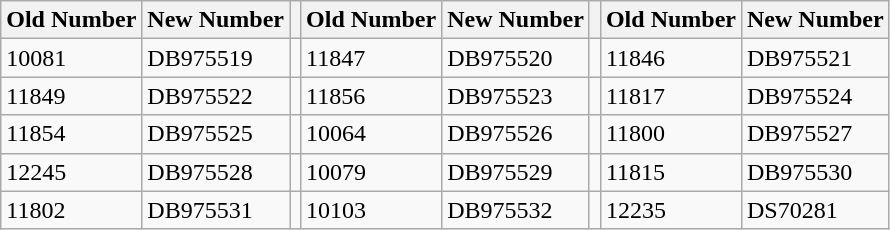<table class="wikitable">
<tr>
<th>Old Number</th>
<th>New Number</th>
<th></th>
<th>Old Number</th>
<th>New Number</th>
<th></th>
<th>Old Number</th>
<th>New Number</th>
</tr>
<tr>
<td>10081</td>
<td>DB975519</td>
<td></td>
<td>11847</td>
<td>DB975520</td>
<td></td>
<td>11846</td>
<td>DB975521</td>
</tr>
<tr>
<td>11849</td>
<td>DB975522</td>
<td></td>
<td>11856</td>
<td>DB975523</td>
<td></td>
<td>11817</td>
<td>DB975524</td>
</tr>
<tr>
<td>11854</td>
<td>DB975525</td>
<td></td>
<td>10064</td>
<td>DB975526</td>
<td></td>
<td>11800</td>
<td>DB975527</td>
</tr>
<tr>
<td>12245</td>
<td>DB975528</td>
<td></td>
<td>10079</td>
<td>DB975529</td>
<td></td>
<td>11815</td>
<td>DB975530</td>
</tr>
<tr>
<td>11802</td>
<td>DB975531</td>
<td></td>
<td>10103</td>
<td>DB975532</td>
<td></td>
<td>12235</td>
<td>DS70281</td>
</tr>
</table>
